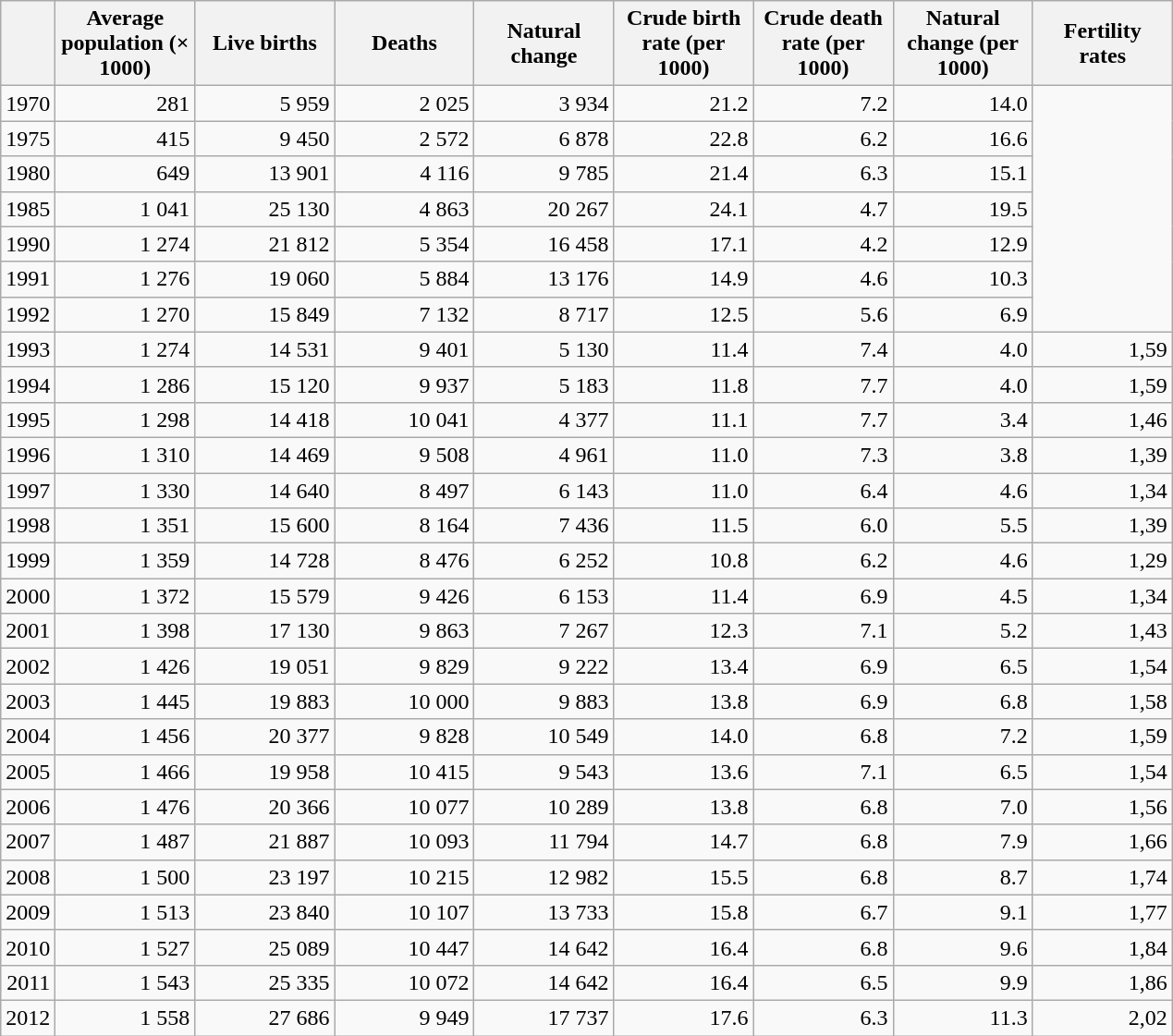<table class="wikitable" style="text-align: right;">
<tr>
<th></th>
<th style="width:70pt;">Average population (× 1000)</th>
<th style="width:70pt;">Live births</th>
<th style="width:70pt;">Deaths</th>
<th style="width:70pt;">Natural change</th>
<th style="width:70pt;">Crude birth rate (per 1000)</th>
<th style="width:70pt;">Crude death rate (per 1000)</th>
<th style="width:70pt;">Natural change (per 1000)</th>
<th style="width:70pt;">Fertility rates</th>
</tr>
<tr>
<td>1970</td>
<td>281</td>
<td>5 959</td>
<td>2 025</td>
<td>3 934</td>
<td>21.2</td>
<td>7.2</td>
<td>14.0</td>
</tr>
<tr>
<td>1975</td>
<td>415</td>
<td>9 450</td>
<td>2 572</td>
<td>6 878</td>
<td>22.8</td>
<td>6.2</td>
<td>16.6</td>
</tr>
<tr>
<td>1980</td>
<td>649</td>
<td>13 901</td>
<td>4 116</td>
<td>9 785</td>
<td>21.4</td>
<td>6.3</td>
<td>15.1</td>
</tr>
<tr>
<td>1985</td>
<td>1 041</td>
<td>25 130</td>
<td>4 863</td>
<td>20 267</td>
<td>24.1</td>
<td>4.7</td>
<td>19.5</td>
</tr>
<tr>
<td>1990</td>
<td>1 274</td>
<td>21 812</td>
<td>5 354</td>
<td>16 458</td>
<td>17.1</td>
<td>4.2</td>
<td>12.9</td>
</tr>
<tr>
<td>1991</td>
<td>1 276</td>
<td>19 060</td>
<td>5 884</td>
<td>13 176</td>
<td>14.9</td>
<td>4.6</td>
<td>10.3</td>
</tr>
<tr>
<td>1992</td>
<td>1 270</td>
<td>15 849</td>
<td>7 132</td>
<td>8 717</td>
<td>12.5</td>
<td>5.6</td>
<td>6.9</td>
</tr>
<tr>
<td>1993</td>
<td>1 274</td>
<td>14 531</td>
<td>9 401</td>
<td>5 130</td>
<td>11.4</td>
<td>7.4</td>
<td>4.0</td>
<td style="text-align:right;">1,59</td>
</tr>
<tr>
<td>1994</td>
<td>1 286</td>
<td>15 120</td>
<td>9 937</td>
<td>5 183</td>
<td>11.8</td>
<td>7.7</td>
<td>4.0</td>
<td style="text-align:right;">1,59</td>
</tr>
<tr>
<td>1995</td>
<td>1 298</td>
<td>14 418</td>
<td>10 041</td>
<td>4 377</td>
<td>11.1</td>
<td>7.7</td>
<td>3.4</td>
<td style="text-align:right;">1,46</td>
</tr>
<tr>
<td>1996</td>
<td>1 310</td>
<td>14 469</td>
<td>9 508</td>
<td>4 961</td>
<td>11.0</td>
<td>7.3</td>
<td>3.8</td>
<td style="text-align:right;">1,39</td>
</tr>
<tr>
<td>1997</td>
<td>1 330</td>
<td>14 640</td>
<td>8 497</td>
<td>6 143</td>
<td>11.0</td>
<td>6.4</td>
<td>4.6</td>
<td style="text-align:right;">1,34</td>
</tr>
<tr>
<td>1998</td>
<td>1 351</td>
<td>15 600</td>
<td>8 164</td>
<td>7 436</td>
<td>11.5</td>
<td>6.0</td>
<td>5.5</td>
<td style="text-align:right;">1,39</td>
</tr>
<tr>
<td>1999</td>
<td>1 359</td>
<td>14 728</td>
<td>8 476</td>
<td>6 252</td>
<td>10.8</td>
<td>6.2</td>
<td>4.6</td>
<td style="text-align:right;">1,29</td>
</tr>
<tr>
<td>2000</td>
<td>1 372</td>
<td>15 579</td>
<td>9 426</td>
<td>6 153</td>
<td>11.4</td>
<td>6.9</td>
<td>4.5</td>
<td style="text-align:right;">1,34</td>
</tr>
<tr>
<td>2001</td>
<td>1 398</td>
<td>17 130</td>
<td>9 863</td>
<td>7 267</td>
<td>12.3</td>
<td>7.1</td>
<td>5.2</td>
<td style="text-align:right;">1,43</td>
</tr>
<tr>
<td>2002</td>
<td>1 426</td>
<td>19 051</td>
<td>9 829</td>
<td>9 222</td>
<td>13.4</td>
<td>6.9</td>
<td>6.5</td>
<td style="text-align:right;">1,54</td>
</tr>
<tr>
<td>2003</td>
<td>1 445</td>
<td>19 883</td>
<td>10 000</td>
<td>9 883</td>
<td>13.8</td>
<td>6.9</td>
<td>6.8</td>
<td style="text-align:right;">1,58</td>
</tr>
<tr>
<td>2004</td>
<td>1 456</td>
<td>20 377</td>
<td>9 828</td>
<td>10 549</td>
<td>14.0</td>
<td>6.8</td>
<td>7.2</td>
<td style="text-align:right;">1,59</td>
</tr>
<tr>
<td>2005</td>
<td>1 466</td>
<td>19 958</td>
<td>10 415</td>
<td>9 543</td>
<td>13.6</td>
<td>7.1</td>
<td>6.5</td>
<td style="text-align:right;">1,54</td>
</tr>
<tr>
<td>2006</td>
<td>1 476</td>
<td>20 366</td>
<td>10 077</td>
<td>10 289</td>
<td>13.8</td>
<td>6.8</td>
<td>7.0</td>
<td style="text-align:right;">1,56</td>
</tr>
<tr>
<td>2007</td>
<td>1 487</td>
<td>21 887</td>
<td>10 093</td>
<td>11 794</td>
<td>14.7</td>
<td>6.8</td>
<td>7.9</td>
<td style="text-align:right;">1,66</td>
</tr>
<tr>
<td>2008</td>
<td>1 500</td>
<td>23 197</td>
<td>10 215</td>
<td>12 982</td>
<td>15.5</td>
<td>6.8</td>
<td>8.7</td>
<td style="text-align:right;">1,74</td>
</tr>
<tr>
<td>2009</td>
<td>1 513</td>
<td>23 840</td>
<td>10 107</td>
<td>13 733</td>
<td>15.8</td>
<td>6.7</td>
<td>9.1</td>
<td style="text-align:right;">1,77</td>
</tr>
<tr>
<td>2010</td>
<td>1 527</td>
<td>25 089</td>
<td>10 447</td>
<td>14 642</td>
<td>16.4</td>
<td>6.8</td>
<td>9.6</td>
<td style="text-align:right;">1,84</td>
</tr>
<tr>
<td>2011</td>
<td>1 543</td>
<td>25 335</td>
<td>10 072</td>
<td>14 642</td>
<td>16.4</td>
<td>6.5</td>
<td>9.9</td>
<td style="text-align:right;">1,86</td>
</tr>
<tr>
<td>2012</td>
<td>1 558</td>
<td>27 686</td>
<td>9 949</td>
<td>17 737</td>
<td>17.6</td>
<td>6.3</td>
<td>11.3</td>
<td style="text-align:right;">2,02</td>
</tr>
</table>
